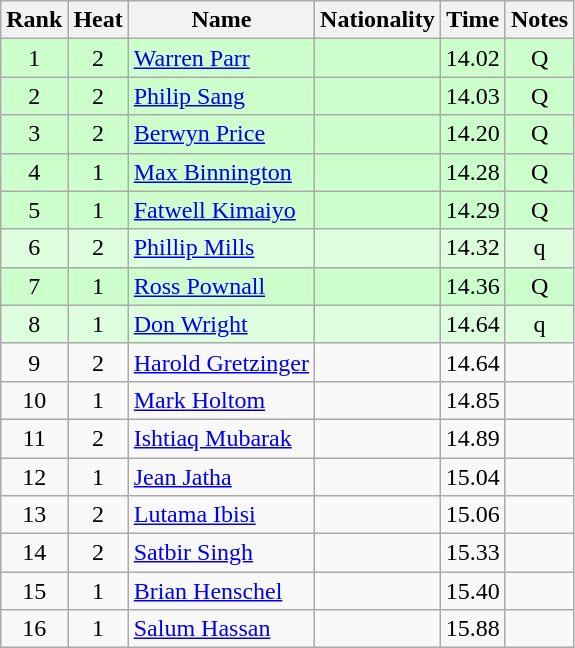<table class="wikitable sortable" style="text-align:center">
<tr>
<th>Rank</th>
<th>Heat</th>
<th>Name</th>
<th>Nationality</th>
<th>Time</th>
<th>Notes</th>
</tr>
<tr bgcolor=ccffcc>
<td>1</td>
<td>2</td>
<td align=left><a href='#'>Warren Parr</a></td>
<td align=left></td>
<td>14.02</td>
<td>Q</td>
</tr>
<tr bgcolor=ccffcc>
<td>2</td>
<td>2</td>
<td align=left><a href='#'>Philip Sang</a></td>
<td align=left></td>
<td>14.03</td>
<td>Q</td>
</tr>
<tr bgcolor=ccffcc>
<td>3</td>
<td>2</td>
<td align=left><a href='#'>Berwyn Price</a></td>
<td align=left></td>
<td>14.20</td>
<td>Q</td>
</tr>
<tr bgcolor=ccffcc>
<td>4</td>
<td>1</td>
<td align=left><a href='#'>Max Binnington</a></td>
<td align=left></td>
<td>14.28</td>
<td>Q</td>
</tr>
<tr bgcolor=ccffcc>
<td>5</td>
<td>1</td>
<td align=left><a href='#'>Fatwell Kimaiyo</a></td>
<td align=left></td>
<td>14.29</td>
<td>Q</td>
</tr>
<tr bgcolor=ddffdd>
<td>6</td>
<td>2</td>
<td align=left><a href='#'>Phillip Mills</a></td>
<td align=left></td>
<td>14.32</td>
<td>q</td>
</tr>
<tr bgcolor=ccffcc>
<td>7</td>
<td>1</td>
<td align=left><a href='#'>Ross Pownall</a></td>
<td align=left></td>
<td>14.36</td>
<td>Q</td>
</tr>
<tr bgcolor=ddffdd>
<td>8</td>
<td>1</td>
<td align=left><a href='#'>Don Wright</a></td>
<td align=left></td>
<td>14.64</td>
<td>q</td>
</tr>
<tr>
<td>9</td>
<td>2</td>
<td align=left><a href='#'>Harold Gretzinger</a></td>
<td align=left></td>
<td>14.64</td>
<td></td>
</tr>
<tr>
<td>10</td>
<td>1</td>
<td align=left><a href='#'>Mark Holtom</a></td>
<td align=left></td>
<td>14.85</td>
<td></td>
</tr>
<tr>
<td>11</td>
<td>2</td>
<td align=left><a href='#'>Ishtiaq Mubarak</a></td>
<td align=left></td>
<td>14.89</td>
<td></td>
</tr>
<tr>
<td>12</td>
<td>1</td>
<td align=left><a href='#'>Jean Jatha</a></td>
<td align=left></td>
<td>15.04</td>
<td></td>
</tr>
<tr>
<td>13</td>
<td>2</td>
<td align=left><a href='#'>Lutama Ibisi</a></td>
<td align=left></td>
<td>15.06</td>
<td></td>
</tr>
<tr>
<td>14</td>
<td>2</td>
<td align=left><a href='#'>Satbir Singh</a></td>
<td align=left></td>
<td>15.33</td>
<td></td>
</tr>
<tr>
<td>15</td>
<td>1</td>
<td align=left><a href='#'>Brian Henschel</a></td>
<td align=left></td>
<td>15.40</td>
<td></td>
</tr>
<tr>
<td>16</td>
<td>1</td>
<td align=left><a href='#'>Salum Hassan</a></td>
<td align=left></td>
<td>15.88</td>
<td></td>
</tr>
</table>
